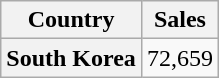<table class="wikitable plainrowheaders">
<tr>
<th>Country</th>
<th>Sales</th>
</tr>
<tr>
<th scope="row">South Korea</th>
<td align="center">72,659</td>
</tr>
</table>
